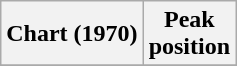<table class="wikitable sortable plainrowheaders">
<tr>
<th>Chart (1970)</th>
<th>Peak<br>position</th>
</tr>
<tr>
</tr>
</table>
